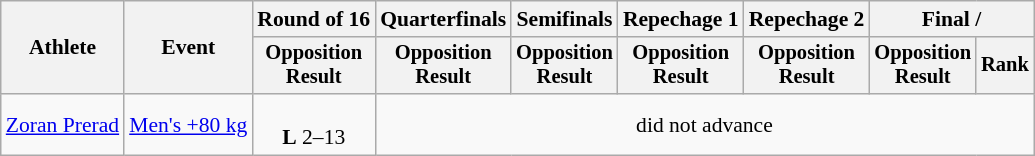<table class="wikitable" style="font-size:90%;">
<tr>
<th rowspan=2>Athlete</th>
<th rowspan=2>Event</th>
<th>Round of 16</th>
<th>Quarterfinals</th>
<th>Semifinals</th>
<th>Repechage 1</th>
<th>Repechage 2</th>
<th colspan=2>Final / </th>
</tr>
<tr style="font-size:95%">
<th>Opposition<br>Result</th>
<th>Opposition<br>Result</th>
<th>Opposition<br>Result</th>
<th>Opposition<br>Result</th>
<th>Opposition<br>Result</th>
<th>Opposition<br>Result</th>
<th>Rank</th>
</tr>
<tr align=center>
<td align=left><a href='#'>Zoran Prerad</a></td>
<td align=left><a href='#'>Men's +80 kg</a></td>
<td><br><strong>L</strong> 2–13</td>
<td colspan=6>did not advance</td>
</tr>
</table>
